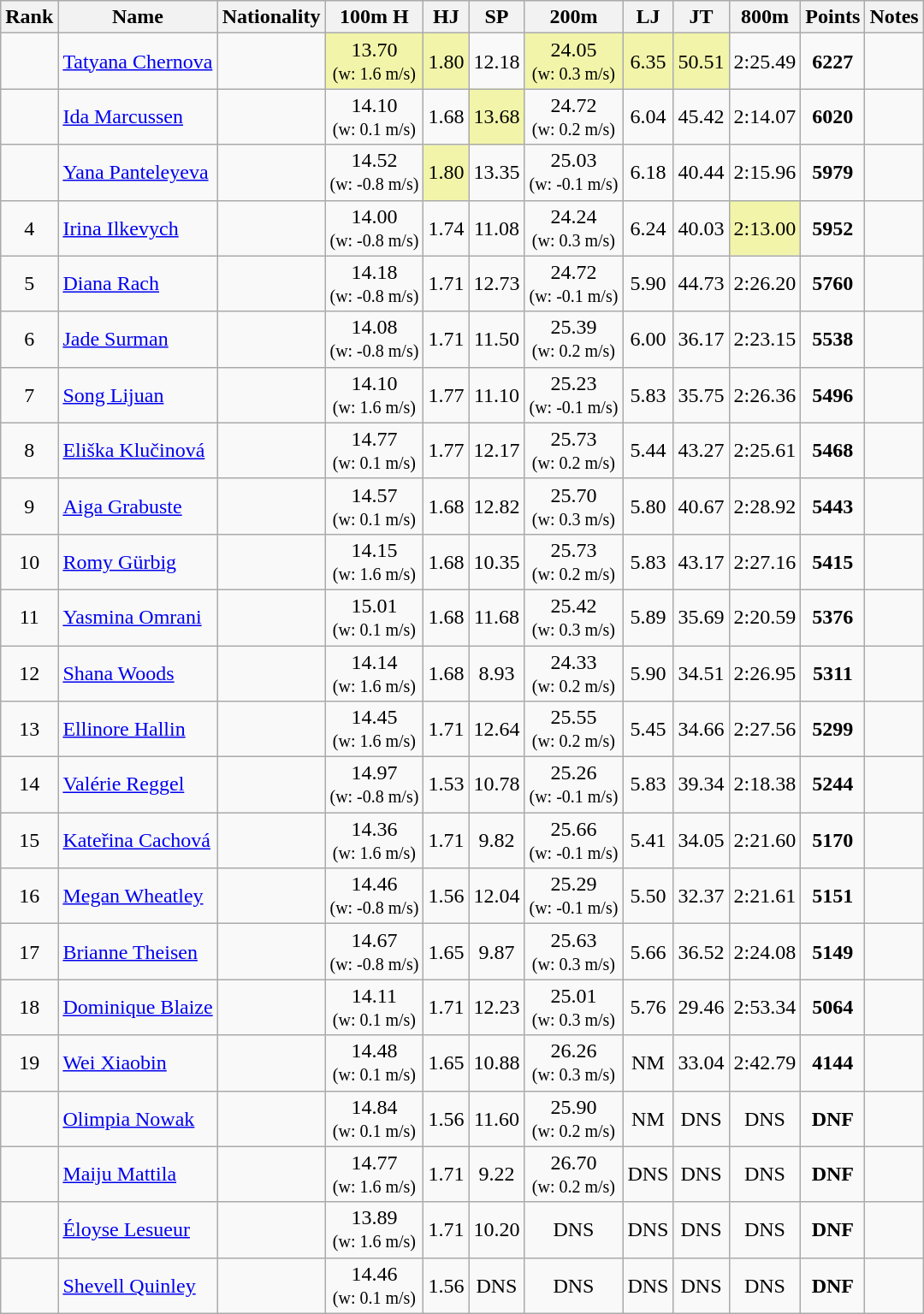<table class="wikitable sortable" style="text-align:center">
<tr>
<th>Rank</th>
<th>Name</th>
<th>Nationality</th>
<th>100m H</th>
<th>HJ</th>
<th>SP</th>
<th>200m</th>
<th>LJ</th>
<th>JT</th>
<th>800m</th>
<th>Points</th>
<th>Notes</th>
</tr>
<tr>
<td></td>
<td align=left><a href='#'>Tatyana Chernova</a></td>
<td align=left></td>
<td bgcolor=#F2F5A9>13.70<br><small>(w: 1.6 m/s)</small></td>
<td bgcolor=#F2F5A9>1.80</td>
<td>12.18</td>
<td bgcolor=#F2F5A9>24.05<br><small>(w: 0.3 m/s)</small></td>
<td bgcolor=#F2F5A9>6.35</td>
<td bgcolor=#F2F5A9>50.51</td>
<td>2:25.49</td>
<td><strong>6227</strong></td>
<td></td>
</tr>
<tr>
<td></td>
<td align=left><a href='#'>Ida Marcussen</a></td>
<td align=left></td>
<td>14.10<br><small>(w: 0.1 m/s)</small></td>
<td>1.68</td>
<td bgcolor=#F2F5A9>13.68</td>
<td>24.72<br><small>(w: 0.2 m/s)</small></td>
<td>6.04</td>
<td>45.42</td>
<td>2:14.07</td>
<td><strong>6020</strong></td>
<td></td>
</tr>
<tr>
<td></td>
<td align=left><a href='#'>Yana Panteleyeva</a></td>
<td align=left></td>
<td>14.52<br><small>(w: -0.8 m/s)</small></td>
<td bgcolor=#F2F5A9>1.80</td>
<td>13.35</td>
<td>25.03<br><small>(w: -0.1 m/s)</small></td>
<td>6.18</td>
<td>40.44</td>
<td>2:15.96</td>
<td><strong>5979</strong></td>
<td></td>
</tr>
<tr>
<td>4</td>
<td align=left><a href='#'>Irina Ilkevych</a></td>
<td align=left></td>
<td>14.00<br><small>(w: -0.8 m/s)</small></td>
<td>1.74</td>
<td>11.08</td>
<td>24.24<br><small>(w: 0.3 m/s)</small></td>
<td>6.24</td>
<td>40.03</td>
<td bgcolor=#F2F5A9>2:13.00</td>
<td><strong>5952</strong></td>
<td></td>
</tr>
<tr>
<td>5</td>
<td align=left><a href='#'>Diana Rach</a></td>
<td align=left></td>
<td>14.18<br><small>(w: -0.8 m/s)</small></td>
<td>1.71</td>
<td>12.73</td>
<td>24.72<br><small>(w: -0.1 m/s)</small></td>
<td>5.90</td>
<td>44.73</td>
<td>2:26.20</td>
<td><strong>5760</strong></td>
<td></td>
</tr>
<tr>
<td>6</td>
<td align=left><a href='#'>Jade Surman</a></td>
<td align=left></td>
<td>14.08<br><small>(w: -0.8 m/s)</small></td>
<td>1.71</td>
<td>11.50</td>
<td>25.39<br><small>(w: 0.2 m/s)</small></td>
<td>6.00</td>
<td>36.17</td>
<td>2:23.15</td>
<td><strong>5538</strong></td>
<td></td>
</tr>
<tr>
<td>7</td>
<td align=left><a href='#'>Song Lijuan</a></td>
<td align=left></td>
<td>14.10<br><small>(w: 1.6 m/s)</small></td>
<td>1.77</td>
<td>11.10</td>
<td>25.23<br><small>(w: -0.1 m/s)</small></td>
<td>5.83</td>
<td>35.75</td>
<td>2:26.36</td>
<td><strong>5496</strong></td>
<td></td>
</tr>
<tr>
<td>8</td>
<td align=left><a href='#'>Eliška Klučinová</a></td>
<td align=left></td>
<td>14.77<br><small>(w: 0.1 m/s)</small></td>
<td>1.77</td>
<td>12.17</td>
<td>25.73<br><small>(w: 0.2 m/s)</small></td>
<td>5.44</td>
<td>43.27</td>
<td>2:25.61</td>
<td><strong>5468</strong></td>
<td></td>
</tr>
<tr>
<td>9</td>
<td align=left><a href='#'>Aiga Grabuste</a></td>
<td align=left></td>
<td>14.57<br><small>(w: 0.1 m/s)</small></td>
<td>1.68</td>
<td>12.82</td>
<td>25.70<br><small>(w: 0.3 m/s)</small></td>
<td>5.80</td>
<td>40.67</td>
<td>2:28.92</td>
<td><strong>5443</strong></td>
<td></td>
</tr>
<tr>
<td>10</td>
<td align=left><a href='#'>Romy Gürbig</a></td>
<td align=left></td>
<td>14.15<br><small>(w: 1.6 m/s)</small></td>
<td>1.68</td>
<td>10.35</td>
<td>25.73<br><small>(w: 0.2 m/s)</small></td>
<td>5.83</td>
<td>43.17</td>
<td>2:27.16</td>
<td><strong>5415</strong></td>
<td></td>
</tr>
<tr>
<td>11</td>
<td align=left><a href='#'>Yasmina Omrani</a></td>
<td align=left></td>
<td>15.01<br><small>(w: 0.1 m/s)</small></td>
<td>1.68</td>
<td>11.68</td>
<td>25.42<br><small>(w: 0.3 m/s)</small></td>
<td>5.89</td>
<td>35.69</td>
<td>2:20.59</td>
<td><strong>5376</strong></td>
<td></td>
</tr>
<tr>
<td>12</td>
<td align=left><a href='#'>Shana Woods</a></td>
<td align=left></td>
<td>14.14<br><small>(w: 1.6 m/s)</small></td>
<td>1.68</td>
<td>8.93</td>
<td>24.33<br><small>(w: 0.2 m/s)</small></td>
<td>5.90</td>
<td>34.51</td>
<td>2:26.95</td>
<td><strong>5311</strong></td>
<td></td>
</tr>
<tr>
<td>13</td>
<td align=left><a href='#'>Ellinore Hallin</a></td>
<td align=left></td>
<td>14.45<br><small>(w: 1.6 m/s)</small></td>
<td>1.71</td>
<td>12.64</td>
<td>25.55<br><small>(w: 0.2 m/s)</small></td>
<td>5.45</td>
<td>34.66</td>
<td>2:27.56</td>
<td><strong>5299</strong></td>
<td></td>
</tr>
<tr>
<td>14</td>
<td align=left><a href='#'>Valérie Reggel</a></td>
<td align=left></td>
<td>14.97<br><small>(w: -0.8 m/s)</small></td>
<td>1.53</td>
<td>10.78</td>
<td>25.26<br><small>(w: -0.1 m/s)</small></td>
<td>5.83</td>
<td>39.34</td>
<td>2:18.38</td>
<td><strong>5244</strong></td>
<td></td>
</tr>
<tr>
<td>15</td>
<td align=left><a href='#'>Kateřina Cachová</a></td>
<td align=left></td>
<td>14.36<br><small>(w: 1.6 m/s)</small></td>
<td>1.71</td>
<td>9.82</td>
<td>25.66<br><small>(w: -0.1 m/s)</small></td>
<td>5.41</td>
<td>34.05</td>
<td>2:21.60</td>
<td><strong>5170</strong></td>
<td></td>
</tr>
<tr>
<td>16</td>
<td align=left><a href='#'>Megan Wheatley</a></td>
<td align=left></td>
<td>14.46<br><small>(w: -0.8 m/s)</small></td>
<td>1.56</td>
<td>12.04</td>
<td>25.29<br><small>(w: -0.1 m/s)</small></td>
<td>5.50</td>
<td>32.37</td>
<td>2:21.61</td>
<td><strong>5151</strong></td>
<td></td>
</tr>
<tr>
<td>17</td>
<td align=left><a href='#'>Brianne Theisen</a></td>
<td align=left></td>
<td>14.67<br><small>(w: -0.8 m/s)</small></td>
<td>1.65</td>
<td>9.87</td>
<td>25.63<br><small>(w: 0.3 m/s)</small></td>
<td>5.66</td>
<td>36.52</td>
<td>2:24.08</td>
<td><strong>5149</strong></td>
<td></td>
</tr>
<tr>
<td>18</td>
<td align=left><a href='#'>Dominique Blaize</a></td>
<td align=left></td>
<td>14.11<br><small>(w: 0.1 m/s)</small></td>
<td>1.71</td>
<td>12.23</td>
<td>25.01<br><small>(w: 0.3 m/s)</small></td>
<td>5.76</td>
<td>29.46</td>
<td>2:53.34</td>
<td><strong>5064</strong></td>
<td></td>
</tr>
<tr>
<td>19</td>
<td align=left><a href='#'>Wei Xiaobin</a></td>
<td align=left></td>
<td>14.48<br><small>(w: 0.1 m/s)</small></td>
<td>1.65</td>
<td>10.88</td>
<td>26.26<br><small>(w: 0.3 m/s)</small></td>
<td>NM</td>
<td>33.04</td>
<td>2:42.79</td>
<td><strong>4144</strong></td>
<td></td>
</tr>
<tr>
<td></td>
<td align=left><a href='#'>Olimpia Nowak</a></td>
<td align=left></td>
<td>14.84<br><small>(w: 0.1 m/s)</small></td>
<td>1.56</td>
<td>11.60</td>
<td>25.90<br><small>(w: 0.2 m/s)</small></td>
<td>NM</td>
<td>DNS</td>
<td>DNS</td>
<td><strong>DNF</strong></td>
<td></td>
</tr>
<tr>
<td></td>
<td align=left><a href='#'>Maiju Mattila</a></td>
<td align=left></td>
<td>14.77<br><small>(w: 1.6 m/s)</small></td>
<td>1.71</td>
<td>9.22</td>
<td>26.70<br><small>(w: 0.2 m/s)</small></td>
<td>DNS</td>
<td>DNS</td>
<td>DNS</td>
<td><strong>DNF</strong></td>
<td></td>
</tr>
<tr>
<td></td>
<td align=left><a href='#'>Éloyse Lesueur</a></td>
<td align=left></td>
<td>13.89<br><small>(w: 1.6 m/s)</small></td>
<td>1.71</td>
<td>10.20</td>
<td>DNS</td>
<td>DNS</td>
<td>DNS</td>
<td>DNS</td>
<td><strong>DNF</strong></td>
<td></td>
</tr>
<tr>
<td></td>
<td align=left><a href='#'>Shevell Quinley</a></td>
<td align=left></td>
<td>14.46<br><small>(w: 0.1 m/s)</small></td>
<td>1.56</td>
<td>DNS</td>
<td>DNS</td>
<td>DNS</td>
<td>DNS</td>
<td>DNS</td>
<td><strong>DNF</strong></td>
<td></td>
</tr>
</table>
